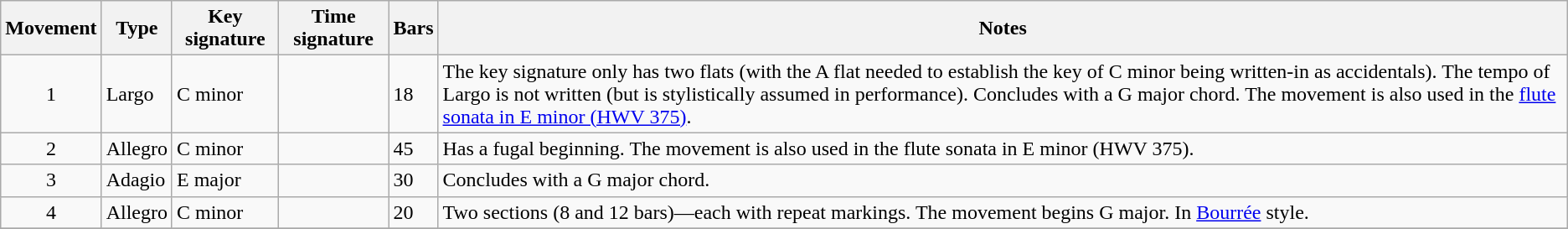<table class="wikitable" border="1">
<tr>
<th bgcolor=ececec>Movement</th>
<th bgcolor=ececec>Type</th>
<th bgcolor=ececec>Key signature</th>
<th bgcolor=ececec>Time signature</th>
<th bgcolor=ececec>Bars</th>
<th bgcolor=ececec>Notes</th>
</tr>
<tr>
<td align=center>1</td>
<td>Largo</td>
<td>C minor</td>
<td></td>
<td>18</td>
<td>The key signature only has two flats (with the A flat needed to establish the key of C minor being written-in as accidentals). The tempo of Largo is not written (but is stylistically assumed in performance). Concludes with a G major chord. The movement is also used in the <a href='#'>flute sonata in E minor (HWV 375)</a>.</td>
</tr>
<tr>
<td align=center>2</td>
<td>Allegro</td>
<td>C minor</td>
<td></td>
<td>45</td>
<td>Has a fugal beginning. The movement is also used in the flute sonata in E minor (HWV 375).</td>
</tr>
<tr>
<td align=center>3</td>
<td>Adagio</td>
<td>E major</td>
<td></td>
<td>30</td>
<td>Concludes with a G major chord.</td>
</tr>
<tr>
<td align=center>4</td>
<td>Allegro</td>
<td>C minor</td>
<td></td>
<td>20</td>
<td>Two sections (8 and 12 bars)—each with repeat markings. The movement begins G major. In <a href='#'>Bourrée</a> style.</td>
</tr>
<tr>
</tr>
</table>
